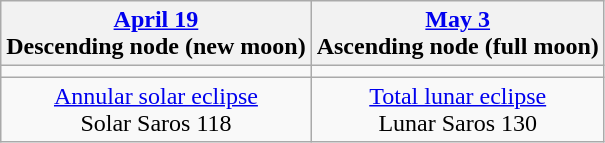<table class="wikitable">
<tr>
<th><a href='#'>April 19</a><br>Descending node (new moon)</th>
<th><a href='#'>May 3</a><br>Ascending node (full moon)</th>
</tr>
<tr>
<td></td>
<td></td>
</tr>
<tr align=center>
<td><a href='#'>Annular solar eclipse</a><br>Solar Saros 118</td>
<td><a href='#'>Total lunar eclipse</a><br>Lunar Saros 130</td>
</tr>
</table>
